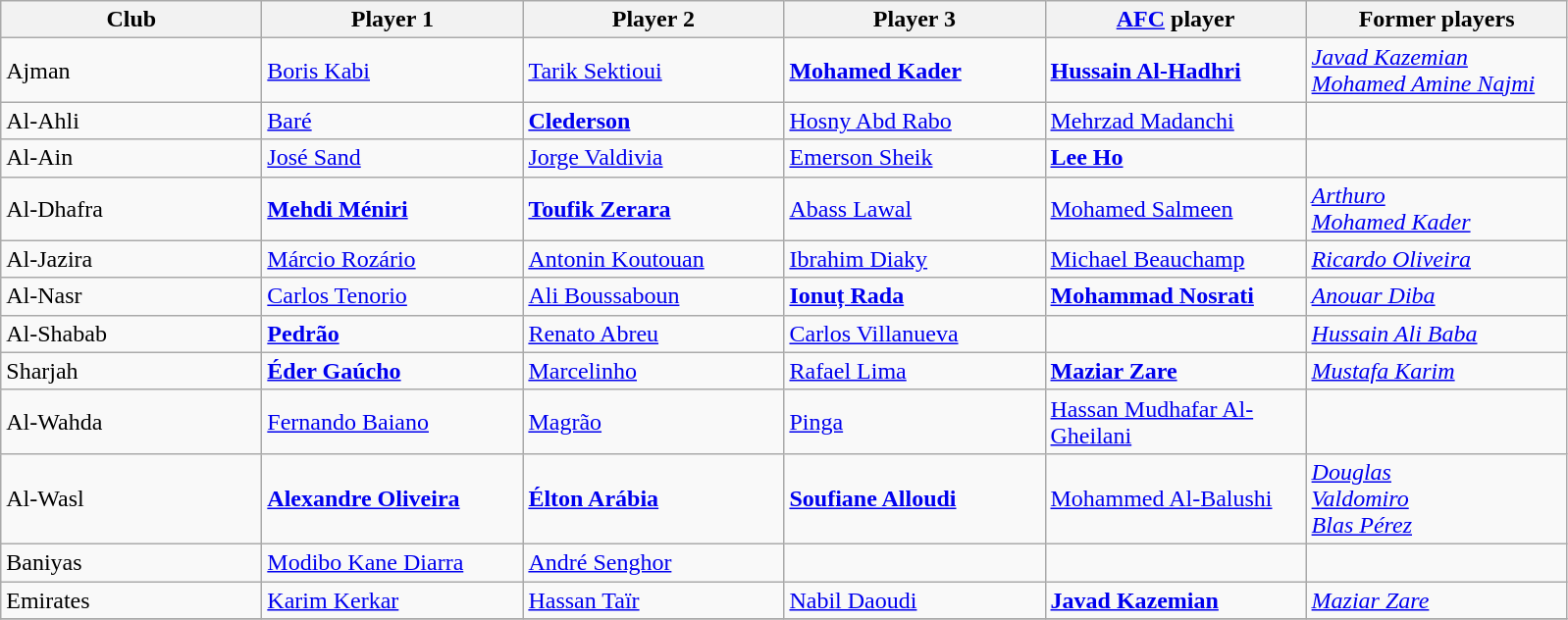<table class="wikitable">
<tr>
<th width="170">Club</th>
<th width="170">Player 1</th>
<th width="170">Player 2</th>
<th width="170">Player 3</th>
<th width="170"><a href='#'>AFC</a> player</th>
<th width="170">Former players</th>
</tr>
<tr>
<td>Ajman</td>
<td> <a href='#'>Boris Kabi</a></td>
<td> <a href='#'>Tarik Sektioui</a></td>
<td> <strong><a href='#'>Mohamed Kader</a></strong></td>
<td> <strong><a href='#'>Hussain Al-Hadhri</a></strong></td>
<td> <em><a href='#'>Javad Kazemian</a></em> <br>  <em><a href='#'>Mohamed Amine Najmi</a></em></td>
</tr>
<tr>
<td>Al-Ahli</td>
<td> <a href='#'>Baré</a></td>
<td> <strong><a href='#'>Clederson</a></strong></td>
<td> <a href='#'>Hosny Abd Rabo</a></td>
<td> <a href='#'>Mehrzad Madanchi</a></td>
<td></td>
</tr>
<tr>
<td>Al-Ain</td>
<td> <a href='#'>José Sand</a></td>
<td> <a href='#'>Jorge Valdivia</a></td>
<td> <a href='#'>Emerson Sheik</a></td>
<td> <strong><a href='#'>Lee Ho</a></strong></td>
<td></td>
</tr>
<tr>
<td>Al-Dhafra</td>
<td> <strong><a href='#'>Mehdi Méniri</a></strong></td>
<td> <strong><a href='#'>Toufik Zerara</a></strong></td>
<td> <a href='#'>Abass Lawal</a></td>
<td> <a href='#'>Mohamed Salmeen</a></td>
<td> <em><a href='#'>Arthuro</a></em> <br>  <em><a href='#'>Mohamed Kader</a></em></td>
</tr>
<tr>
<td>Al-Jazira</td>
<td> <a href='#'>Márcio Rozário</a></td>
<td> <a href='#'>Antonin Koutouan</a></td>
<td> <a href='#'>Ibrahim Diaky</a></td>
<td> <a href='#'>Michael Beauchamp</a></td>
<td> <em><a href='#'>Ricardo Oliveira</a></em></td>
</tr>
<tr>
<td>Al-Nasr</td>
<td> <a href='#'>Carlos Tenorio</a></td>
<td> <a href='#'>Ali Boussaboun</a></td>
<td> <strong><a href='#'>Ionuț Rada</a></strong></td>
<td> <strong><a href='#'>Mohammad Nosrati</a></strong></td>
<td> <em><a href='#'>Anouar Diba</a></em></td>
</tr>
<tr>
<td>Al-Shabab</td>
<td> <strong><a href='#'>Pedrão</a></strong></td>
<td> <a href='#'>Renato Abreu</a></td>
<td> <a href='#'>Carlos Villanueva</a></td>
<td></td>
<td> <em><a href='#'>Hussain Ali Baba</a></em></td>
</tr>
<tr>
<td>Sharjah</td>
<td> <strong><a href='#'>Éder Gaúcho</a></strong></td>
<td> <a href='#'>Marcelinho</a></td>
<td> <a href='#'>Rafael Lima</a></td>
<td> <strong><a href='#'>Maziar Zare</a></strong></td>
<td> <em><a href='#'>Mustafa Karim</a></em></td>
</tr>
<tr>
<td>Al-Wahda</td>
<td> <a href='#'>Fernando Baiano</a></td>
<td> <a href='#'>Magrão</a></td>
<td> <a href='#'>Pinga</a></td>
<td> <a href='#'>Hassan Mudhafar Al-Gheilani</a></td>
<td></td>
</tr>
<tr>
<td>Al-Wasl</td>
<td> <strong><a href='#'>Alexandre Oliveira</a></strong></td>
<td> <strong><a href='#'>Élton Arábia</a></strong></td>
<td> <strong><a href='#'>Soufiane Alloudi</a></strong></td>
<td> <a href='#'>Mohammed Al-Balushi</a></td>
<td> <em><a href='#'>Douglas</a></em> <br>  <em><a href='#'>Valdomiro</a></em> <br>  <em><a href='#'>Blas Pérez</a></em></td>
</tr>
<tr>
<td>Baniyas</td>
<td> <a href='#'>Modibo Kane Diarra</a></td>
<td> <a href='#'>André Senghor</a></td>
<td></td>
<td></td>
<td></td>
</tr>
<tr>
<td>Emirates</td>
<td> <a href='#'>Karim Kerkar</a></td>
<td> <a href='#'>Hassan Taïr</a></td>
<td> <a href='#'>Nabil Daoudi</a></td>
<td> <strong><a href='#'>Javad Kazemian</a></strong></td>
<td> <em><a href='#'>Maziar Zare</a></em></td>
</tr>
<tr>
</tr>
</table>
